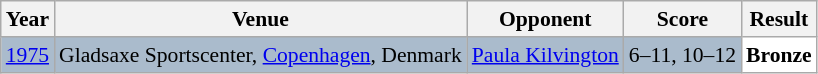<table class="sortable wikitable" style="font-size: 90%;">
<tr>
<th>Year</th>
<th>Venue</th>
<th>Opponent</th>
<th>Score</th>
<th>Result</th>
</tr>
<tr style="background:#AABBCC">
<td align="center"><a href='#'>1975</a></td>
<td align="left">Gladsaxe Sportscenter, <a href='#'>Copenhagen</a>, Denmark</td>
<td align="left"> <a href='#'>Paula Kilvington</a></td>
<td align="left">6–11, 10–12</td>
<td style="text-align:left; background: white"> <strong>Bronze</strong></td>
</tr>
</table>
